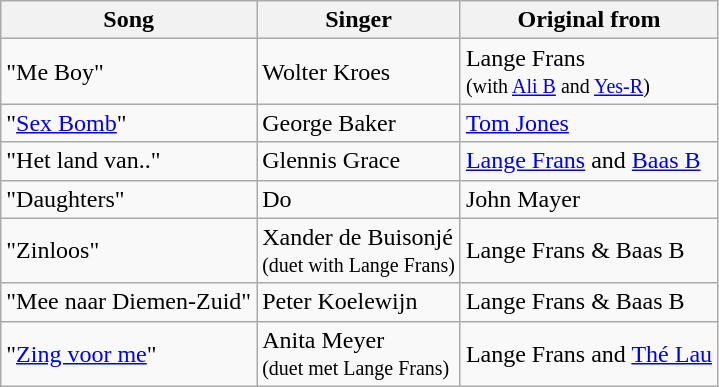<table class="wikitable">
<tr>
<th>Song</th>
<th>Singer</th>
<th>Original from</th>
</tr>
<tr>
<td>"Me Boy"</td>
<td>Wolter Kroes</td>
<td>Lange Frans <br><small>(with <a href='#'>Ali B</a> and <a href='#'>Yes-R</a>)</small></td>
</tr>
<tr>
<td>"<a href='#'>Sex Bomb</a>"</td>
<td>George Baker</td>
<td><a href='#'>Tom Jones</a></td>
</tr>
<tr>
<td>"Het land van.."</td>
<td>Glennis Grace</td>
<td><a href='#'>Lange Frans</a> and <a href='#'>Baas B</a></td>
</tr>
<tr>
<td>"Daughters"</td>
<td>Do</td>
<td>John Mayer</td>
</tr>
<tr>
<td>"Zinloos"</td>
<td>Xander de Buisonjé <br><small>(duet with Lange Frans)</small></td>
<td>Lange Frans & Baas B</td>
</tr>
<tr>
<td>"Mee naar Diemen-Zuid"</td>
<td>Peter Koelewijn</td>
<td>Lange Frans & Baas B</td>
</tr>
<tr>
<td>"<a href='#'>Zing voor me</a>"</td>
<td>Anita Meyer <br><small>(duet met Lange Frans)</small></td>
<td>Lange Frans and <a href='#'>Thé Lau</a></td>
</tr>
</table>
